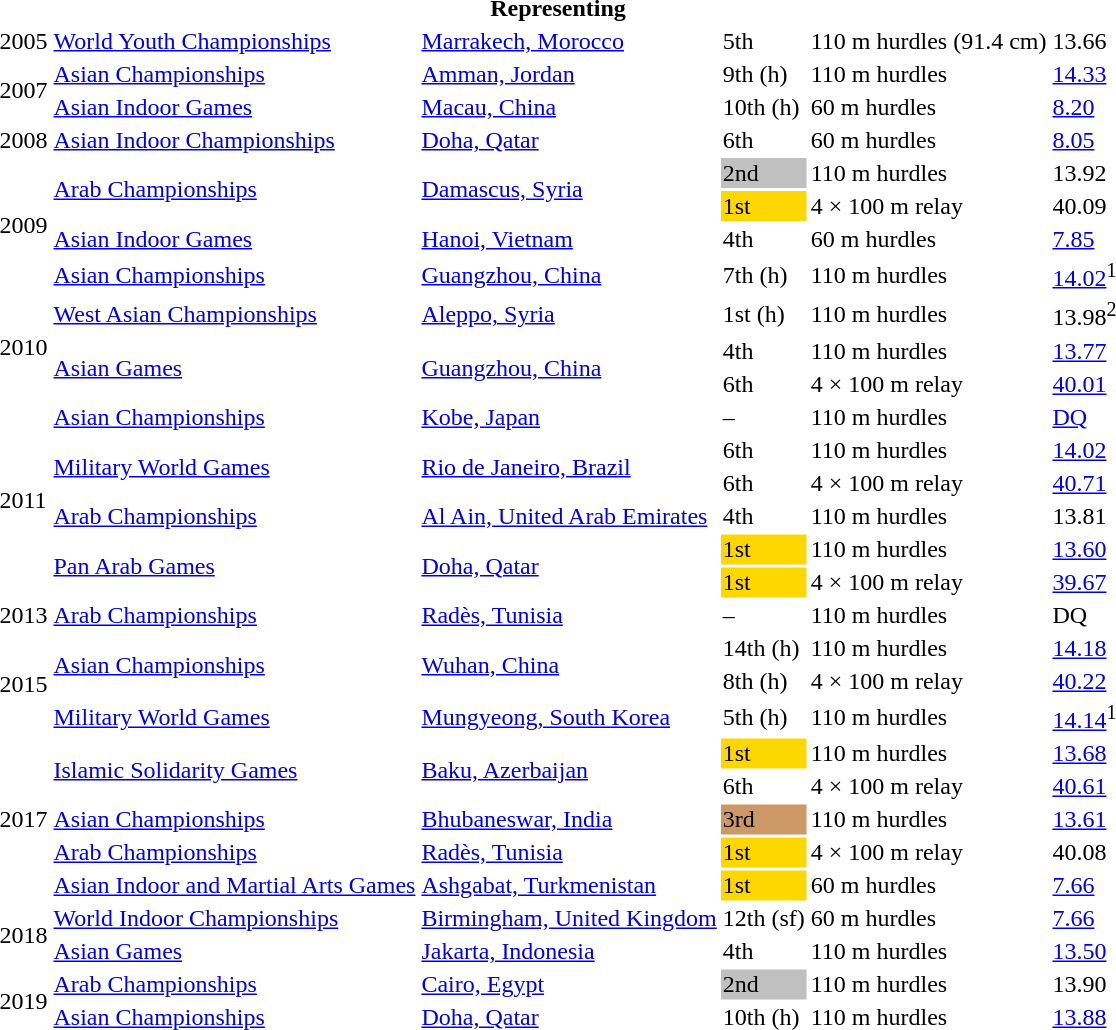<table>
<tr>
<th colspan="6">Representing </th>
</tr>
<tr>
<td>2005</td>
<td><a href='#'>World Youth Championships</a></td>
<td><a href='#'>Marrakech, Morocco</a></td>
<td>5th</td>
<td>110 m hurdles (91.4 cm)</td>
<td>13.66</td>
</tr>
<tr>
<td rowspan=2>2007</td>
<td><a href='#'>Asian Championships</a></td>
<td><a href='#'>Amman, Jordan</a></td>
<td>9th (h)</td>
<td>110 m hurdles</td>
<td><a href='#'>14.33</a></td>
</tr>
<tr>
<td><a href='#'>Asian Indoor Games</a></td>
<td><a href='#'>Macau, China</a></td>
<td>10th (h)</td>
<td>60 m hurdles</td>
<td><a href='#'>8.20</a></td>
</tr>
<tr>
<td>2008</td>
<td><a href='#'>Asian Indoor Championships</a></td>
<td><a href='#'>Doha, Qatar</a></td>
<td>6th</td>
<td>60 m hurdles</td>
<td><a href='#'>8.05</a></td>
</tr>
<tr>
<td rowspan=4>2009</td>
<td rowspan=2><a href='#'>Arab Championships</a></td>
<td rowspan=2><a href='#'>Damascus, Syria</a></td>
<td bgcolor=silver>2nd</td>
<td>110 m hurdles</td>
<td>13.92</td>
</tr>
<tr>
<td bgcolor=gold>1st</td>
<td>4 × 100 m relay</td>
<td>40.09</td>
</tr>
<tr>
<td><a href='#'>Asian Indoor Games</a></td>
<td><a href='#'>Hanoi, Vietnam</a></td>
<td>4th</td>
<td>60 m hurdles</td>
<td><a href='#'>7.85</a></td>
</tr>
<tr>
<td><a href='#'>Asian Championships</a></td>
<td><a href='#'>Guangzhou, China</a></td>
<td>7th (h)</td>
<td>110 m hurdles</td>
<td><a href='#'>14.02</a><sup>1</sup></td>
</tr>
<tr>
<td rowspan=3>2010</td>
<td><a href='#'>West Asian Championships</a></td>
<td><a href='#'>Aleppo, Syria</a></td>
<td>1st (h)</td>
<td>110 m hurdles</td>
<td>13.98<sup>2</sup></td>
</tr>
<tr>
<td rowspan=2><a href='#'>Asian Games</a></td>
<td rowspan=2><a href='#'>Guangzhou, China</a></td>
<td>4th</td>
<td>110 m hurdles</td>
<td><a href='#'>13.77</a></td>
</tr>
<tr>
<td>6th</td>
<td>4 × 100 m relay</td>
<td><a href='#'>40.01</a></td>
</tr>
<tr>
<td rowspan=6>2011</td>
<td><a href='#'>Asian Championships</a></td>
<td><a href='#'>Kobe, Japan</a></td>
<td>–</td>
<td>110 m hurdles</td>
<td><a href='#'>DQ</a></td>
</tr>
<tr>
<td rowspan=2><a href='#'>Military World Games</a></td>
<td rowspan=2><a href='#'>Rio de Janeiro, Brazil</a></td>
<td>6th</td>
<td>110 m hurdles</td>
<td><a href='#'>14.02</a></td>
</tr>
<tr>
<td>6th</td>
<td>4 × 100 m relay</td>
<td><a href='#'>40.71</a></td>
</tr>
<tr>
<td><a href='#'>Arab Championships</a></td>
<td><a href='#'>Al Ain, United Arab Emirates</a></td>
<td>4th</td>
<td>110 m hurdles</td>
<td>13.81</td>
</tr>
<tr>
<td rowspan=2><a href='#'>Pan Arab Games</a></td>
<td rowspan=2><a href='#'>Doha, Qatar</a></td>
<td bgcolor=gold>1st</td>
<td>110 m hurdles</td>
<td><a href='#'>13.60</a></td>
</tr>
<tr>
<td bgcolor=gold>1st</td>
<td>4 × 100 m relay</td>
<td><a href='#'>39.67</a></td>
</tr>
<tr>
<td>2013</td>
<td><a href='#'>Arab Championships</a></td>
<td><a href='#'>Radès, Tunisia</a></td>
<td>–</td>
<td>110 m hurdles</td>
<td>DQ</td>
</tr>
<tr>
<td rowspan=3>2015</td>
<td rowspan=2><a href='#'>Asian Championships</a></td>
<td rowspan=2><a href='#'>Wuhan, China</a></td>
<td>14th (h)</td>
<td>110 m hurdles</td>
<td><a href='#'>14.18</a></td>
</tr>
<tr>
<td>8th (h)</td>
<td>4 × 100 m relay</td>
<td><a href='#'>40.22</a></td>
</tr>
<tr>
<td><a href='#'>Military World Games</a></td>
<td><a href='#'>Mungyeong, South Korea</a></td>
<td>5th (h)</td>
<td>110 m hurdles</td>
<td><a href='#'>14.14</a><sup>1</sup></td>
</tr>
<tr>
<td rowspan=5>2017</td>
<td rowspan=2><a href='#'>Islamic Solidarity Games</a></td>
<td rowspan=2><a href='#'>Baku, Azerbaijan</a></td>
<td bgcolor=gold>1st</td>
<td>110 m hurdles</td>
<td><a href='#'>13.68</a></td>
</tr>
<tr>
<td>6th</td>
<td>4 × 100 m relay</td>
<td><a href='#'>40.61</a></td>
</tr>
<tr>
<td><a href='#'>Asian Championships</a></td>
<td><a href='#'>Bhubaneswar, India</a></td>
<td bgcolor=cc9966>3rd</td>
<td>110 m hurdles</td>
<td><a href='#'>13.61</a></td>
</tr>
<tr>
<td><a href='#'>Arab Championships</a></td>
<td><a href='#'>Radès, Tunisia</a></td>
<td bgcolor=gold>1st</td>
<td>4 × 100 m relay</td>
<td>40.08</td>
</tr>
<tr>
<td><a href='#'>Asian Indoor and Martial Arts Games</a></td>
<td><a href='#'>Ashgabat, Turkmenistan</a></td>
<td bgcolor=gold>1st</td>
<td>60 m hurdles</td>
<td><a href='#'>7.66</a></td>
</tr>
<tr>
<td rowspan=2>2018</td>
<td><a href='#'>World Indoor Championships</a></td>
<td><a href='#'>Birmingham, United Kingdom</a></td>
<td>12th (sf)</td>
<td>60 m hurdles</td>
<td><a href='#'>7.66</a></td>
</tr>
<tr>
<td><a href='#'>Asian Games</a></td>
<td><a href='#'>Jakarta, Indonesia</a></td>
<td>4th</td>
<td>110 m hurdles</td>
<td><a href='#'>13.50</a></td>
</tr>
<tr>
<td rowspan=2>2019</td>
<td><a href='#'>Arab Championships</a></td>
<td><a href='#'>Cairo, Egypt</a></td>
<td bgcolor=silver>2nd</td>
<td>110 m hurdles</td>
<td>13.90</td>
</tr>
<tr>
<td><a href='#'>Asian Championships</a></td>
<td><a href='#'>Doha, Qatar</a></td>
<td>10th (h)</td>
<td>110 m hurdles</td>
<td><a href='#'>13.88</a></td>
</tr>
</table>
